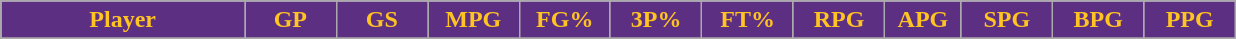<table class="wikitable sortable" style="text-align:center;">
<tr>
<th style="background:#5c2f83;color:#FFC322;" width="16%">Player</th>
<th style="background:#5c2f83;color:#FFC322;" width="6%">GP</th>
<th style="background:#5c2f83;color:#FFC322;" width="6%">GS</th>
<th style="background:#5c2f83;color:#FFC322;" width="6%">MPG</th>
<th style="background:#5c2f83;color:#FFC322;" width="6%">FG%</th>
<th style="background:#5c2f83;color:#FFC322;" width="6%">3P%</th>
<th style="background:#5c2f83;color:#FFC322;" width="6%">FT%</th>
<th style="background:#5c2f83;color:#FFC322;" width="6%">RPG</th>
<th style="background:#5c2f83;color:#FFC322;" width="5%">APG</th>
<th style="background:#5c2f83;color:#FFC322;" width="6%">SPG</th>
<th style="background:#5c2f83;color:#FFC322;" width="6%">BPG</th>
<th style="background:#5c2f83;color:#FFC322;" width="6%">PPG</th>
</tr>
<tr>
</tr>
</table>
